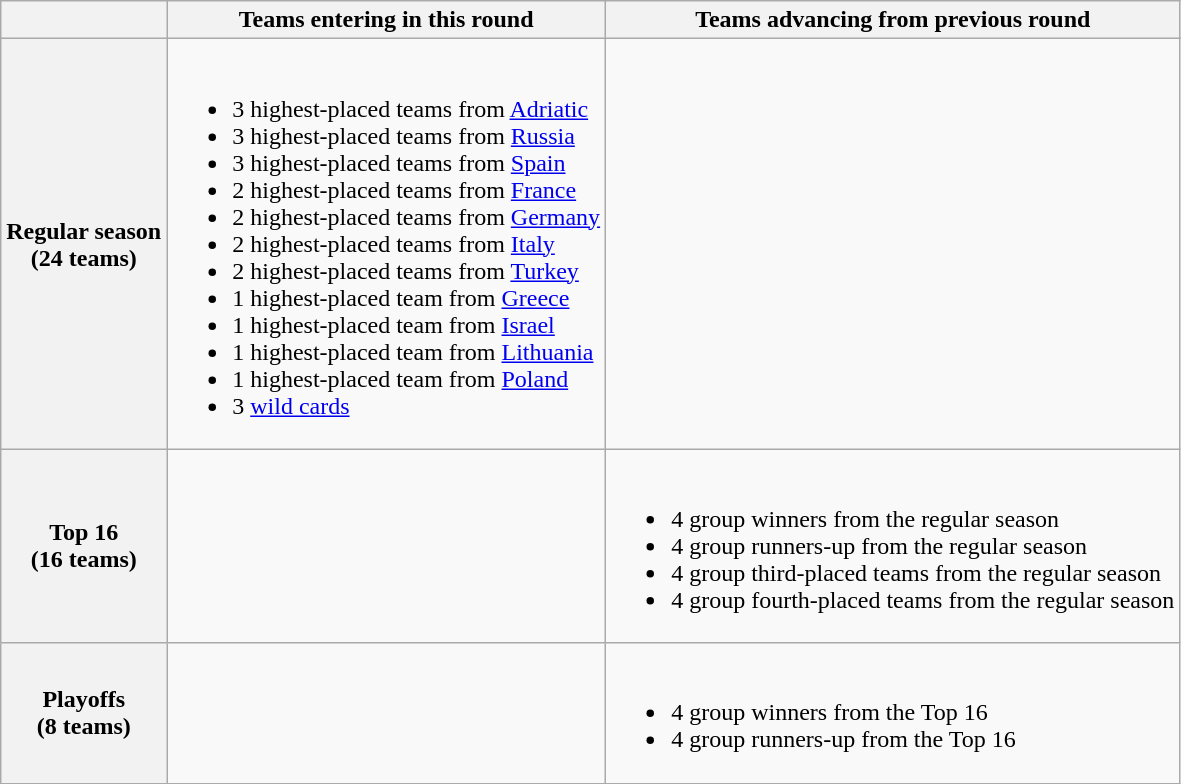<table class="wikitable">
<tr>
<th></th>
<th>Teams entering in this round</th>
<th>Teams advancing from previous round</th>
</tr>
<tr>
<th>Regular season<br>(24 teams)</th>
<td><br><ul><li>3 highest-placed teams from <a href='#'>Adriatic</a></li><li>3 highest-placed teams from <a href='#'>Russia</a></li><li>3 highest-placed teams from <a href='#'>Spain</a></li><li>2 highest-placed teams from <a href='#'>France</a></li><li>2 highest-placed teams from <a href='#'>Germany</a></li><li>2 highest-placed teams from <a href='#'>Italy</a></li><li>2 highest-placed teams from <a href='#'>Turkey</a></li><li>1 highest-placed team from <a href='#'>Greece</a></li><li>1 highest-placed team from <a href='#'>Israel</a></li><li>1 highest-placed team from <a href='#'>Lithuania</a></li><li>1 highest-placed team from <a href='#'>Poland</a></li><li>3 <a href='#'>wild cards</a></li></ul></td>
<td></td>
</tr>
<tr>
<th>Top 16<br>(16 teams)</th>
<td></td>
<td><br><ul><li>4 group winners from the regular season</li><li>4 group runners-up from the regular season</li><li>4 group third-placed teams from the regular season</li><li>4 group fourth-placed teams from the regular season</li></ul></td>
</tr>
<tr>
<th>Playoffs<br>(8 teams)</th>
<td></td>
<td><br><ul><li>4 group winners from the Top 16</li><li>4 group runners-up from the Top 16</li></ul></td>
</tr>
</table>
